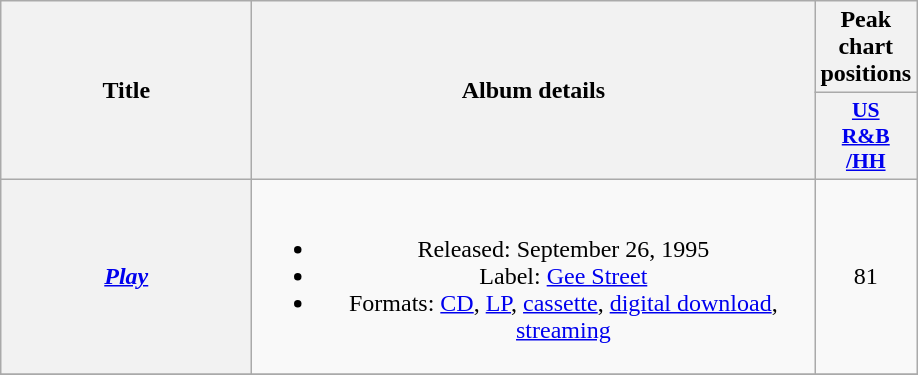<table class="wikitable plainrowheaders" style="text-align:center;" border="1">
<tr>
<th scope="col" rowspan="2" style="width:10em;">Title</th>
<th scope="col" rowspan="2" style="width:23em;">Album details</th>
<th scope="col" colspan="1">Peak chart positions</th>
</tr>
<tr>
<th scope="col" style="width:3em;font-size:90%;"><a href='#'>US<br>R&B<br>/HH</a><br></th>
</tr>
<tr>
<th scope="row"><em><a href='#'>Play</a></em></th>
<td><br><ul><li>Released: September 26, 1995</li><li>Label: <a href='#'>Gee Street</a></li><li>Formats: <a href='#'>CD</a>, <a href='#'>LP</a>, <a href='#'>cassette</a>, <a href='#'>digital download</a>, <a href='#'>streaming</a></li></ul></td>
<td style="text-align:center;">81</td>
</tr>
<tr>
</tr>
</table>
